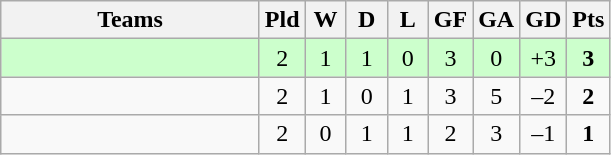<table class="wikitable" style="text-align: center;">
<tr>
<th width=165>Teams</th>
<th width=20>Pld</th>
<th width=20>W</th>
<th width=20>D</th>
<th width=20>L</th>
<th width=20>GF</th>
<th width=20>GA</th>
<th width=20>GD</th>
<th width=20>Pts</th>
</tr>
<tr align=center style="background:#ccffcc;">
<td style="text-align:left;"></td>
<td>2</td>
<td>1</td>
<td>1</td>
<td>0</td>
<td>3</td>
<td>0</td>
<td>+3</td>
<td><strong>3</strong></td>
</tr>
<tr align=center>
<td style="text-align:left;"></td>
<td>2</td>
<td>1</td>
<td>0</td>
<td>1</td>
<td>3</td>
<td>5</td>
<td>–2</td>
<td><strong>2</strong></td>
</tr>
<tr align=center>
<td style="text-align:left;"></td>
<td>2</td>
<td>0</td>
<td>1</td>
<td>1</td>
<td>2</td>
<td>3</td>
<td>–1</td>
<td><strong>1</strong></td>
</tr>
</table>
